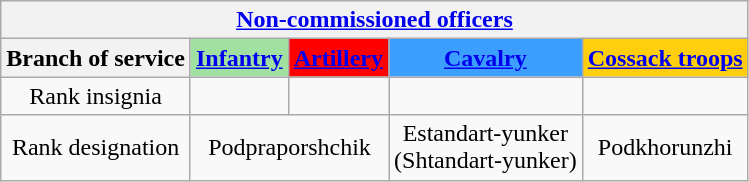<table class="wikitable" style="text-align: center">
<tr>
<th colspan="5"><a href='#'>Non-commissioned officers</a></th>
</tr>
<tr>
<th>Branch of service</th>
<th style="background:#A0E0A0;"><a href='#'>Infantry</a></th>
<th style="background:red; color:white"><a href='#'>Artillery</a></th>
<th style="background:#3c9eff;"><a href='#'>Cavalry</a></th>
<th style="background:#Ffcf0f;"><a href='#'>Cossack troops</a></th>
</tr>
<tr>
<td>Rank insignia</td>
<td></td>
<td></td>
<td></td>
<td></td>
</tr>
<tr>
<td>Rank designation</td>
<td colspan="2">Podpraporshchik</td>
<td>Estandart-yunker<br>(Shtandart-yunker)</td>
<td>Podkhorunzhi</td>
</tr>
</table>
